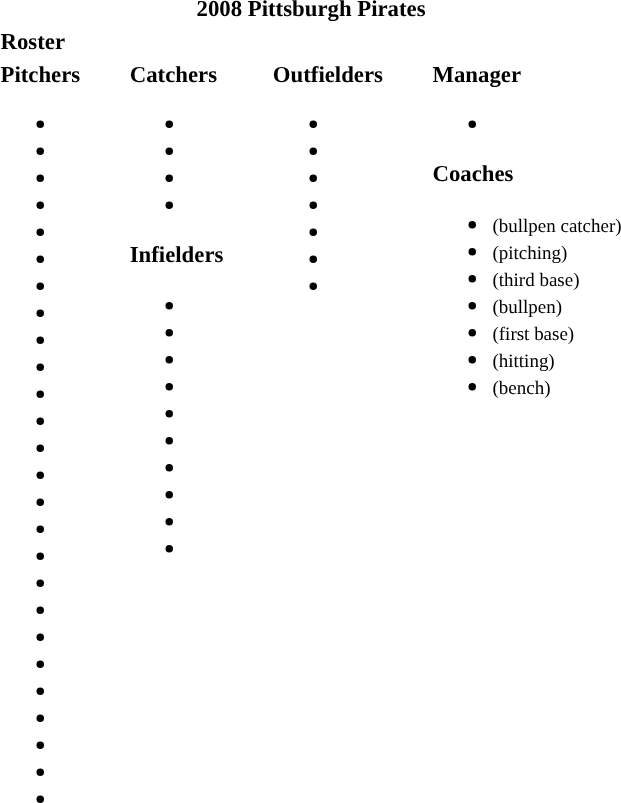<table class="toccolours" style="font-size: 95%;">
<tr>
<th colspan="10">2008 Pittsburgh Pirates</th>
</tr>
<tr>
<td colspan="10"><strong>Roster</strong></td>
</tr>
<tr>
<td valign="top"><strong>Pitchers</strong><br><ul><li></li><li></li><li></li><li></li><li></li><li></li><li></li><li></li><li></li><li></li><li></li><li></li><li></li><li></li><li></li><li></li><li></li><li></li><li></li><li></li><li></li><li></li><li></li><li></li><li></li><li></li></ul></td>
<td width="25px"></td>
<td valign="top"><strong>Catchers</strong><br><ul><li></li><li></li><li></li><li></li></ul><strong>Infielders</strong><ul><li></li><li></li><li></li><li></li><li></li><li></li><li></li><li></li><li></li><li></li></ul></td>
<td width="25px"></td>
<td valign="top"><strong>Outfielders</strong><br><ul><li></li><li></li><li></li><li></li><li></li><li></li><li></li></ul></td>
<td width="25px"></td>
<td valign="top"><strong>Manager</strong><br><ul><li></li></ul><strong>Coaches</strong><ul><li> <small>(bullpen catcher)</small></li><li> <small>(pitching)</small></li><li> <small>(third base)</small></li><li> <small>(bullpen)</small></li><li> <small>(first base)</small></li><li> <small>(hitting)</small></li><li> <small>(bench)</small></li></ul></td>
</tr>
</table>
